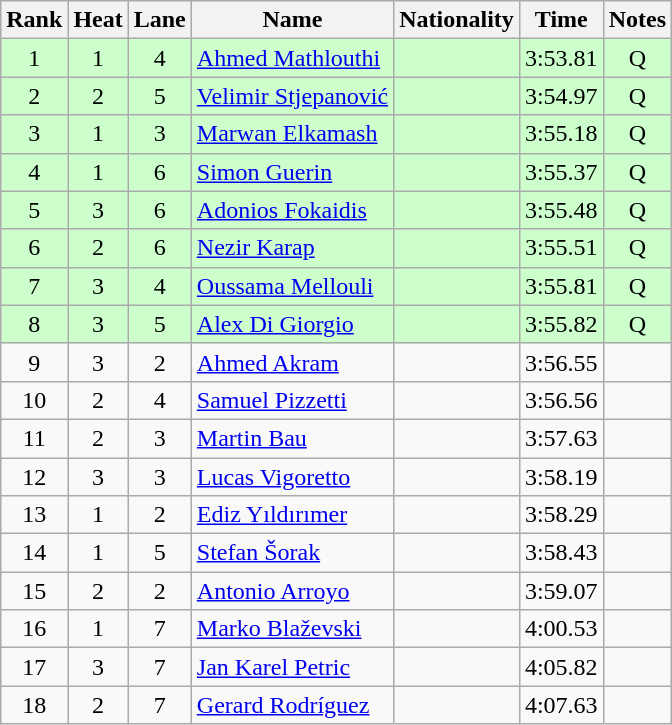<table class="wikitable sortable" style="text-align:center">
<tr>
<th>Rank</th>
<th>Heat</th>
<th>Lane</th>
<th>Name</th>
<th>Nationality</th>
<th>Time</th>
<th>Notes</th>
</tr>
<tr bgcolor="ccffcc">
<td>1</td>
<td>1</td>
<td>4</td>
<td align="left"><a href='#'>Ahmed Mathlouthi</a></td>
<td align="left"></td>
<td>3:53.81</td>
<td>Q</td>
</tr>
<tr bgcolor="ccffcc">
<td>2</td>
<td>2</td>
<td>5</td>
<td align="left"><a href='#'>Velimir Stjepanović</a></td>
<td align="left"></td>
<td>3:54.97</td>
<td>Q</td>
</tr>
<tr bgcolor="ccffcc">
<td>3</td>
<td>1</td>
<td>3</td>
<td align="left"><a href='#'>Marwan Elkamash</a></td>
<td align="left"></td>
<td>3:55.18</td>
<td>Q</td>
</tr>
<tr bgcolor="ccffcc">
<td>4</td>
<td>1</td>
<td>6</td>
<td align="left"><a href='#'>Simon Guerin</a></td>
<td align="left"></td>
<td>3:55.37</td>
<td>Q</td>
</tr>
<tr bgcolor="ccffcc">
<td>5</td>
<td>3</td>
<td>6</td>
<td align="left"><a href='#'>Adonios Fokaidis</a></td>
<td align="left"></td>
<td>3:55.48</td>
<td>Q</td>
</tr>
<tr bgcolor="ccffcc">
<td>6</td>
<td>2</td>
<td>6</td>
<td align="left"><a href='#'>Nezir Karap</a></td>
<td align="left"></td>
<td>3:55.51</td>
<td>Q</td>
</tr>
<tr bgcolor="ccffcc">
<td>7</td>
<td>3</td>
<td>4</td>
<td align="left"><a href='#'>Oussama Mellouli</a></td>
<td align="left"></td>
<td>3:55.81</td>
<td>Q</td>
</tr>
<tr bgcolor="ccffcc">
<td>8</td>
<td>3</td>
<td>5</td>
<td align="left"><a href='#'>Alex Di Giorgio</a></td>
<td align="left"></td>
<td>3:55.82</td>
<td>Q</td>
</tr>
<tr>
<td>9</td>
<td>3</td>
<td>2</td>
<td align="left"><a href='#'>Ahmed Akram</a></td>
<td align="left"></td>
<td>3:56.55</td>
<td></td>
</tr>
<tr>
<td>10</td>
<td>2</td>
<td>4</td>
<td align="left"><a href='#'>Samuel Pizzetti</a></td>
<td align="left"></td>
<td>3:56.56</td>
<td></td>
</tr>
<tr>
<td>11</td>
<td>2</td>
<td>3</td>
<td align="left"><a href='#'>Martin Bau</a></td>
<td align="left"></td>
<td>3:57.63</td>
<td></td>
</tr>
<tr>
<td>12</td>
<td>3</td>
<td>3</td>
<td align="left"><a href='#'>Lucas Vigoretto</a></td>
<td align="left"></td>
<td>3:58.19</td>
<td></td>
</tr>
<tr>
<td>13</td>
<td>1</td>
<td>2</td>
<td align="left"><a href='#'>Ediz Yıldırımer</a></td>
<td align="left"></td>
<td>3:58.29</td>
<td></td>
</tr>
<tr>
<td>14</td>
<td>1</td>
<td>5</td>
<td align="left"><a href='#'>Stefan Šorak</a></td>
<td align="left"></td>
<td>3:58.43</td>
<td></td>
</tr>
<tr>
<td>15</td>
<td>2</td>
<td>2</td>
<td align="left"><a href='#'>Antonio Arroyo</a></td>
<td align="left"></td>
<td>3:59.07</td>
<td></td>
</tr>
<tr>
<td>16</td>
<td>1</td>
<td>7</td>
<td align="left"><a href='#'>Marko Blaževski</a></td>
<td align="left"></td>
<td>4:00.53</td>
<td></td>
</tr>
<tr>
<td>17</td>
<td>3</td>
<td>7</td>
<td align="left"><a href='#'>Jan Karel Petric</a></td>
<td align="left"></td>
<td>4:05.82</td>
<td></td>
</tr>
<tr>
<td>18</td>
<td>2</td>
<td>7</td>
<td align="left"><a href='#'>Gerard Rodríguez</a></td>
<td align="left"></td>
<td>4:07.63</td>
<td></td>
</tr>
</table>
